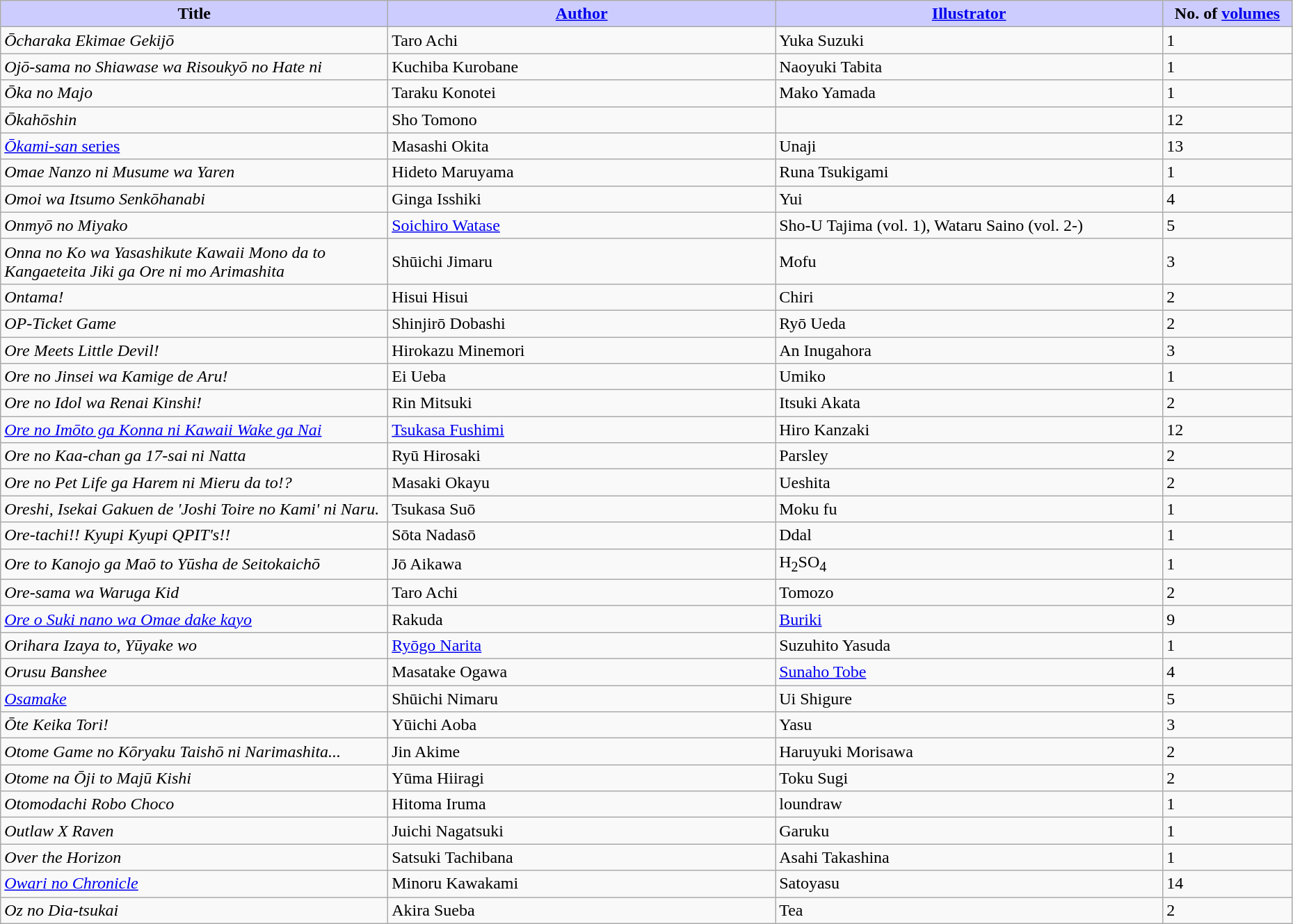<table class="wikitable" style="width: 98%;">
<tr>
<th width=30% style="background:#ccf;">Title</th>
<th width=30% style="background:#ccf;"><a href='#'>Author</a></th>
<th width=30% style="background:#ccf;"><a href='#'>Illustrator</a></th>
<th width=10% style="background:#ccf;">No. of <a href='#'>volumes</a></th>
</tr>
<tr>
<td><em>Ōcharaka Ekimae Gekijō</em></td>
<td>Taro Achi</td>
<td>Yuka Suzuki</td>
<td>1</td>
</tr>
<tr>
<td><em>Ojō-sama no Shiawase wa Risoukyō no Hate ni</em></td>
<td>Kuchiba Kurobane</td>
<td>Naoyuki Tabita</td>
<td>1</td>
</tr>
<tr>
<td><em>Ōka no Majo</em></td>
<td>Taraku Konotei</td>
<td>Mako Yamada</td>
<td>1</td>
</tr>
<tr>
<td><em>Ōkahōshin</em></td>
<td>Sho Tomono</td>
<td></td>
<td>12</td>
</tr>
<tr>
<td><a href='#'><em>Ōkami-san</em> series</a></td>
<td>Masashi Okita</td>
<td>Unaji</td>
<td>13</td>
</tr>
<tr>
<td><em>Omae Nanzo ni Musume wa Yaren</em></td>
<td>Hideto Maruyama</td>
<td>Runa Tsukigami</td>
<td>1</td>
</tr>
<tr>
<td><em>Omoi wa Itsumo Senkōhanabi</em></td>
<td>Ginga Isshiki</td>
<td>Yui</td>
<td>4</td>
</tr>
<tr>
<td><em>Onmyō no Miyako</em></td>
<td><a href='#'>Soichiro Watase</a></td>
<td>Sho-U Tajima (vol. 1), Wataru Saino (vol. 2-)</td>
<td>5</td>
</tr>
<tr>
<td><em>Onna no Ko wa Yasashikute Kawaii Mono da to Kangaeteita Jiki ga Ore ni mo Arimashita</em></td>
<td>Shūichi Jimaru</td>
<td>Mofu</td>
<td>3</td>
</tr>
<tr>
<td><em>Ontama!</em></td>
<td>Hisui Hisui</td>
<td>Chiri</td>
<td>2</td>
</tr>
<tr>
<td><em>OP-Ticket Game</em></td>
<td>Shinjirō Dobashi</td>
<td>Ryō Ueda</td>
<td>2</td>
</tr>
<tr>
<td><em>Ore Meets Little Devil!</em></td>
<td>Hirokazu Minemori</td>
<td>An Inugahora</td>
<td>3</td>
</tr>
<tr>
<td><em>Ore no Jinsei wa Kamige de Aru!</em></td>
<td>Ei Ueba</td>
<td>Umiko</td>
<td>1</td>
</tr>
<tr>
<td><em>Ore no Idol wa Renai Kinshi!</em></td>
<td>Rin Mitsuki</td>
<td>Itsuki Akata</td>
<td>2</td>
</tr>
<tr>
<td><em><a href='#'>Ore no Imōto ga Konna ni Kawaii Wake ga Nai</a></em></td>
<td><a href='#'>Tsukasa Fushimi</a></td>
<td>Hiro Kanzaki</td>
<td>12</td>
</tr>
<tr>
<td><em>Ore no Kaa-chan ga 17-sai ni Natta</em></td>
<td>Ryū Hirosaki</td>
<td>Parsley</td>
<td>2</td>
</tr>
<tr>
<td><em>Ore no Pet Life ga Harem ni Mieru da to!?</em></td>
<td>Masaki Okayu</td>
<td>Ueshita</td>
<td>2</td>
</tr>
<tr>
<td><em>Oreshi, Isekai Gakuen de 'Joshi Toire no Kami' ni Naru.</em></td>
<td>Tsukasa Suō</td>
<td>Moku fu</td>
<td>1</td>
</tr>
<tr>
<td><em>Ore-tachi!! Kyupi Kyupi QPIT's!!</em></td>
<td>Sōta Nadasō</td>
<td>Ddal</td>
<td>1</td>
</tr>
<tr>
<td><em>Ore to Kanojo ga Maō to Yūsha de Seitokaichō</em></td>
<td>Jō Aikawa</td>
<td>H<sub>2</sub>SO<sub>4</sub></td>
<td>1</td>
</tr>
<tr>
<td><em>Ore-sama wa Waruga Kid</em></td>
<td>Taro Achi</td>
<td>Tomozo</td>
<td>2</td>
</tr>
<tr>
<td><em><a href='#'>Ore o Suki nano wa Omae dake kayo</a></em></td>
<td>Rakuda</td>
<td><a href='#'>Buriki</a></td>
<td>9</td>
</tr>
<tr>
<td><em>Orihara Izaya to, Yūyake wo</em></td>
<td><a href='#'>Ryōgo Narita</a></td>
<td>Suzuhito Yasuda</td>
<td>1</td>
</tr>
<tr>
<td><em>Orusu Banshee</em></td>
<td>Masatake Ogawa</td>
<td><a href='#'>Sunaho Tobe</a></td>
<td>4</td>
</tr>
<tr>
<td><em><a href='#'>Osamake</a></em></td>
<td>Shūichi Nimaru</td>
<td>Ui Shigure</td>
<td>5</td>
</tr>
<tr>
<td><em>Ōte Keika Tori!</em></td>
<td>Yūichi Aoba</td>
<td>Yasu</td>
<td>3</td>
</tr>
<tr>
<td><em>Otome Game no Kōryaku Taishō ni Narimashita...</em></td>
<td>Jin Akime</td>
<td>Haruyuki Morisawa</td>
<td>2</td>
</tr>
<tr>
<td><em>Otome na Ōji to Majū Kishi</em></td>
<td>Yūma Hiiragi</td>
<td>Toku Sugi</td>
<td>2</td>
</tr>
<tr>
<td><em>Otomodachi Robo Choco</em></td>
<td>Hitoma Iruma</td>
<td>loundraw</td>
<td>1</td>
</tr>
<tr>
<td><em>Outlaw X Raven</em></td>
<td>Juichi Nagatsuki</td>
<td>Garuku</td>
<td>1</td>
</tr>
<tr>
<td><em>Over the Horizon</em></td>
<td>Satsuki Tachibana</td>
<td>Asahi Takashina</td>
<td>1</td>
</tr>
<tr>
<td><em><a href='#'>Owari no Chronicle</a></em></td>
<td>Minoru Kawakami</td>
<td>Satoyasu</td>
<td>14</td>
</tr>
<tr>
<td><em>Oz no Dia-tsukai</em></td>
<td>Akira Sueba</td>
<td>Tea</td>
<td>2</td>
</tr>
</table>
